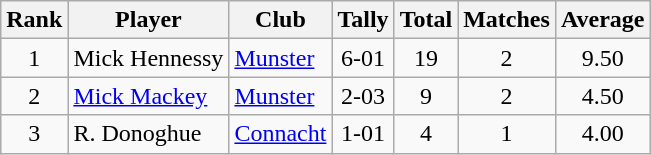<table class="wikitable">
<tr>
<th>Rank</th>
<th>Player</th>
<th>Club</th>
<th>Tally</th>
<th>Total</th>
<th>Matches</th>
<th>Average</th>
</tr>
<tr>
<td rowspan=1 align=center>1</td>
<td>Mick Hennessy</td>
<td><a href='#'>Munster</a></td>
<td align=center>6-01</td>
<td align=center>19</td>
<td align=center>2</td>
<td align=center>9.50</td>
</tr>
<tr>
<td rowspan=1 align=center>2</td>
<td><a href='#'>Mick Mackey</a></td>
<td><a href='#'>Munster</a></td>
<td align=center>2-03</td>
<td align=center>9</td>
<td align=center>2</td>
<td align=center>4.50</td>
</tr>
<tr>
<td rowspan=1 align=center>3</td>
<td>R. Donoghue</td>
<td><a href='#'>Connacht</a></td>
<td align=center>1-01</td>
<td align=center>4</td>
<td align=center>1</td>
<td align=center>4.00</td>
</tr>
</table>
